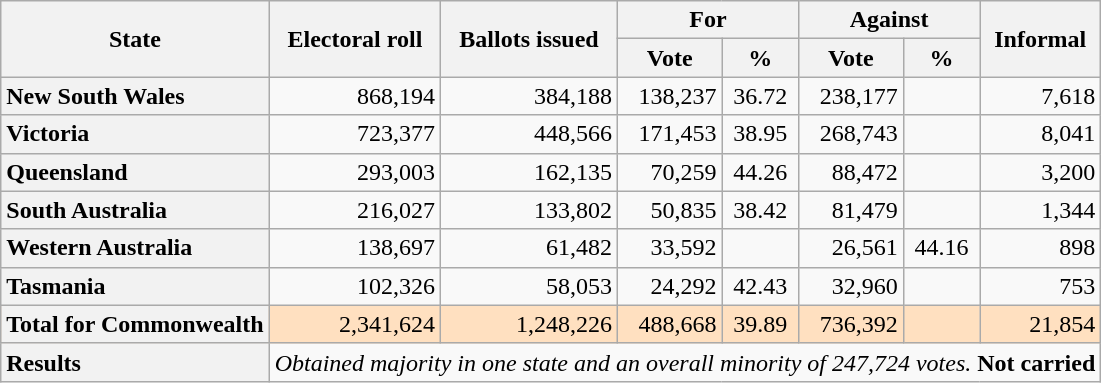<table class="wikitable">
<tr>
<th width:180px" rowspan="2">State</th>
<th width:70px" align=center rowspan="2">Electoral roll</th>
<th width:70px" align=center rowspan="2">Ballots issued</th>
<th width:140px" align=center colspan="2">For</th>
<th width:140px" align=center colspan="2">Against</th>
<th width:70px" align=center rowspan="2">Informal</th>
</tr>
<tr>
<th width:70px" align=center>Vote</th>
<th width:70px" align=center>%</th>
<th width:70px" align=center>Vote</th>
<th width:70px" align=center>%</th>
</tr>
<tr align="right">
<th style="text-align:left;">New South Wales</th>
<td>868,194</td>
<td>384,188</td>
<td>138,237</td>
<td align="middle">36.72</td>
<td>238,177</td>
<td></td>
<td>7,618</td>
</tr>
<tr align="right">
<th style="text-align:left;">Victoria</th>
<td>723,377</td>
<td>448,566</td>
<td>171,453</td>
<td align="middle">38.95</td>
<td>268,743</td>
<td></td>
<td>8,041</td>
</tr>
<tr align="right">
<th style="text-align:left;">Queensland</th>
<td>293,003</td>
<td>162,135</td>
<td>70,259</td>
<td align="middle">44.26</td>
<td>88,472</td>
<td></td>
<td>3,200</td>
</tr>
<tr align="right">
<th style="text-align:left;">South Australia</th>
<td>216,027</td>
<td>133,802</td>
<td>50,835</td>
<td align="middle">38.42</td>
<td>81,479</td>
<td></td>
<td>1,344</td>
</tr>
<tr align="right">
<th style="text-align:left;">Western Australia</th>
<td>138,697</td>
<td>61,482</td>
<td>33,592</td>
<td></td>
<td>26,561</td>
<td align="middle">44.16</td>
<td>898</td>
</tr>
<tr align="right">
<th style="text-align:left;">Tasmania</th>
<td>102,326</td>
<td>58,053</td>
<td>24,292</td>
<td align="middle">42.43</td>
<td>32,960</td>
<td></td>
<td>753</td>
</tr>
<tr bgcolor=#FFE0C0 align="right">
<th style="text-align:left;">Total for Commonwealth</th>
<td noWrap align="right">2,341,624</td>
<td noWrap align="right">1,248,226</td>
<td noWrap align="right">488,668</td>
<td noWrap align="middle">39.89</td>
<td noWrap align="right">736,392</td>
<td></td>
<td noWrap align="right">21,854</td>
</tr>
<tr>
<th style="text-align:left;">Results</th>
<td colSpan="8"><em>Obtained majority in one state and an overall minority of 247,724 votes.</em> <strong>Not carried</strong></td>
</tr>
</table>
